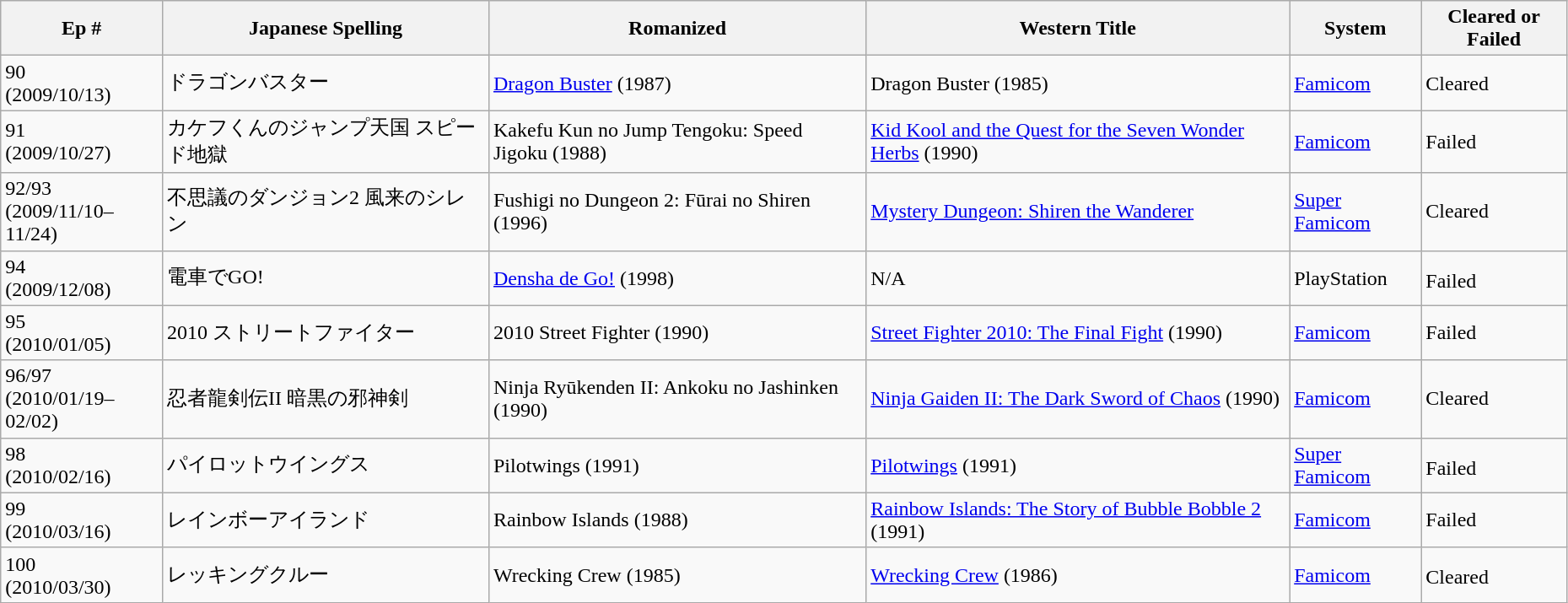<table class="wikitable" style="width:98%;">
<tr>
<th>Ep #</th>
<th>Japanese Spelling</th>
<th>Romanized</th>
<th>Western Title</th>
<th>System</th>
<th>Cleared or Failed</th>
</tr>
<tr>
<td>90<br>(2009/10/13)</td>
<td>ドラゴンバスター</td>
<td><a href='#'>Dragon Buster</a> (1987)</td>
<td>Dragon Buster (1985)</td>
<td><a href='#'>Famicom</a></td>
<td>Cleared</td>
</tr>
<tr>
<td>91<br>(2009/10/27)</td>
<td>カケフくんのジャンプ天国 スピード地獄</td>
<td>Kakefu Kun no Jump Tengoku: Speed Jigoku (1988)</td>
<td><a href='#'>Kid Kool and the Quest for the Seven Wonder Herbs</a> (1990)</td>
<td><a href='#'>Famicom</a></td>
<td>Failed</td>
</tr>
<tr>
<td>92/93<br>(2009/11/10–11/24)</td>
<td>不思議のダンジョン2 風来のシレン</td>
<td>Fushigi no Dungeon 2: Fūrai no Shiren (1996)</td>
<td><a href='#'>Mystery Dungeon: Shiren the Wanderer</a></td>
<td><a href='#'>Super Famicom</a></td>
<td>Cleared</td>
</tr>
<tr>
<td>94<br>(2009/12/08)</td>
<td>電車でGO!</td>
<td><a href='#'>Densha de Go!</a> (1998)</td>
<td>N/A</td>
<td>PlayStation</td>
<td>Failed<sup></sup></td>
</tr>
<tr>
<td>95<br>(2010/01/05)</td>
<td>2010 ストリートファイター</td>
<td>2010 Street Fighter (1990)</td>
<td><a href='#'>Street Fighter 2010: The Final Fight</a> (1990)</td>
<td><a href='#'>Famicom</a></td>
<td>Failed</td>
</tr>
<tr>
<td>96/97<br>(2010/01/19–02/02)</td>
<td>忍者龍剣伝II 暗黒の邪神剣</td>
<td>Ninja Ryūkenden II: Ankoku no Jashinken (1990)</td>
<td><a href='#'>Ninja Gaiden II: The Dark Sword of Chaos</a> (1990)</td>
<td><a href='#'>Famicom</a></td>
<td>Cleared</td>
</tr>
<tr>
<td>98<br>(2010/02/16)</td>
<td>パイロットウイングス</td>
<td>Pilotwings (1991)</td>
<td><a href='#'>Pilotwings</a> (1991)</td>
<td><a href='#'>Super Famicom</a></td>
<td>Failed<sup></sup></td>
</tr>
<tr>
<td>99<br>(2010/03/16)</td>
<td>レインボーアイランド</td>
<td>Rainbow Islands (1988)</td>
<td><a href='#'>Rainbow Islands: The Story of Bubble Bobble 2</a> (1991)</td>
<td><a href='#'>Famicom</a></td>
<td>Failed</td>
</tr>
<tr>
<td>100<br>(2010/03/30)</td>
<td>レッキングクルー</td>
<td>Wrecking Crew (1985)</td>
<td><a href='#'>Wrecking Crew</a> (1986)</td>
<td><a href='#'>Famicom</a></td>
<td>Cleared<sup></sup></td>
</tr>
</table>
